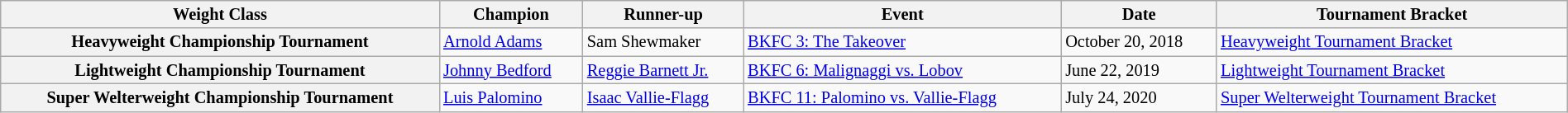<table class="wikitable" style="width:100%; font-size:85%;">
<tr>
<th>Weight Class</th>
<th>Champion</th>
<th>Runner-up</th>
<th>Event</th>
<th>Date</th>
<th>Tournament Bracket</th>
</tr>
<tr>
<th><strong>Heavyweight Championship Tournament</strong></th>
<td>  <a href='#'>Arnold Adams</a></td>
<td>  Sam Shewmaker</td>
<td><a href='#'>BKFC 3: The Takeover</a></td>
<td>October 20, 2018</td>
<td><a href='#'>Heavyweight Tournament Bracket</a></td>
</tr>
<tr>
<th><strong>Lightweight Championship Tournament</strong></th>
<td>  <a href='#'>Johnny Bedford</a></td>
<td>  <a href='#'>Reggie Barnett Jr.</a></td>
<td><a href='#'>BKFC 6: Malignaggi vs. Lobov</a></td>
<td>June 22, 2019</td>
<td><a href='#'>Lightweight Tournament Bracket</a></td>
</tr>
<tr>
<th><strong>Super Welterweight Championship Tournament</strong></th>
<td>  <a href='#'>Luis Palomino</a></td>
<td>  <a href='#'>Isaac Vallie-Flagg</a></td>
<td><a href='#'>BKFC 11: Palomino vs. Vallie-Flagg</a></td>
<td>July 24, 2020</td>
<td><a href='#'>Super Welterweight Tournament Bracket</a></td>
</tr>
</table>
